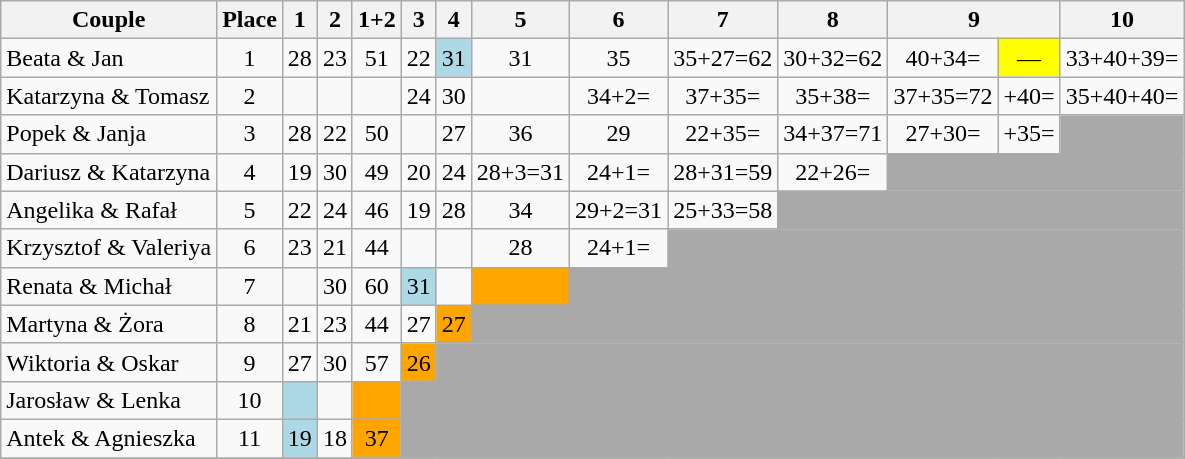<table class="wikitable sortable" style="text-align:center;">
<tr>
<th>Couple</th>
<th>Place</th>
<th>1</th>
<th>2</th>
<th>1+2</th>
<th>3</th>
<th>4</th>
<th>5</th>
<th>6</th>
<th>7</th>
<th>8</th>
<th colspan="2">9</th>
<th>10</th>
</tr>
<tr>
<td style="text-align:left;">Beata & Jan</td>
<td>1</td>
<td>28</td>
<td>23</td>
<td>51</td>
<td>22</td>
<td style="background:lightblue;">31</td>
<td> 31</td>
<td>35</td>
<td> 35+27=62</td>
<td> 30+32=62</td>
<td>40+34=</td>
<td style="background:yellow;">—</td>
<td>33+40+39=</td>
</tr>
<tr>
<td style="text-align:left;">Katarzyna & Tomasz</td>
<td>2</td>
<td></td>
<td></td>
<td></td>
<td>24</td>
<td>30</td>
<td></td>
<td> 34+2=</td>
<td> 37+35=</td>
<td>35+38=</td>
<td> 37+35=72</td>
<td>+40=</td>
<td>35+40+40=</td>
</tr>
<tr>
<td style="text-align:left;">Popek & Janja</td>
<td>3</td>
<td>28</td>
<td>22</td>
<td>50</td>
<td></td>
<td>27</td>
<td>36</td>
<td>29</td>
<td>22+35=</td>
<td> 34+37=71</td>
<td> 27+30=</td>
<td>+35=</td>
<td style="background:darkgrey;" colspan="3"></td>
</tr>
<tr>
<td style="text-align:left;">Dariusz & Katarzyna</td>
<td>4</td>
<td>19</td>
<td>30</td>
<td>49</td>
<td>20</td>
<td>24</td>
<td>28+3=31</td>
<td>24+1=</td>
<td> 28+31=59</td>
<td>22+26=</td>
<td style="background:darkgrey;" colspan="4"></td>
</tr>
<tr>
<td style="text-align:left;">Angelika & Rafał</td>
<td>5</td>
<td>22</td>
<td>24</td>
<td>46</td>
<td>19</td>
<td>28</td>
<td>34</td>
<td> 29+2=31</td>
<td>25+33=58</td>
<td style="background:darkgrey;" colspan="5"></td>
</tr>
<tr>
<td style="text-align:left;">Krzysztof & Valeriya</td>
<td>6</td>
<td>23</td>
<td>21</td>
<td>44</td>
<td></td>
<td></td>
<td>28</td>
<td>24+1=</td>
<td style="background:darkgrey;" colspan="5"></td>
</tr>
<tr>
<td style="text-align:left;">Renata & Michał</td>
<td>7</td>
<td></td>
<td>30</td>
<td>60</td>
<td style="background:lightblue;">31</td>
<td></td>
<td style="background:orange;"></td>
<td style="background:darkgrey;" colspan="6"></td>
</tr>
<tr>
<td style="text-align:left;">Martyna & Żora</td>
<td>8</td>
<td>21</td>
<td>23</td>
<td>44</td>
<td>27</td>
<td style="background:orange;">27</td>
<td style="background:darkgrey;" colspan="7"></td>
</tr>
<tr>
<td style="text-align:left;">Wiktoria & Oskar</td>
<td>9</td>
<td>27</td>
<td>30</td>
<td>57</td>
<td style="background:orange;">26</td>
<td style="background:darkgrey;" colspan="8"></td>
</tr>
<tr>
<td style="text-align:left;">Jarosław & Lenka</td>
<td>10</td>
<td style="background:lightblue;"></td>
<td></td>
<td style="background:orange;"></td>
<td style="background:darkgrey;" colspan="9"></td>
</tr>
<tr>
<td style="text-align:left;">Antek & Agnieszka</td>
<td>11</td>
<td style="background:lightblue;">19</td>
<td>18</td>
<td style="background:orange;">37</td>
<td style="background:darkgrey;" colspan="9"></td>
</tr>
<tr>
</tr>
</table>
